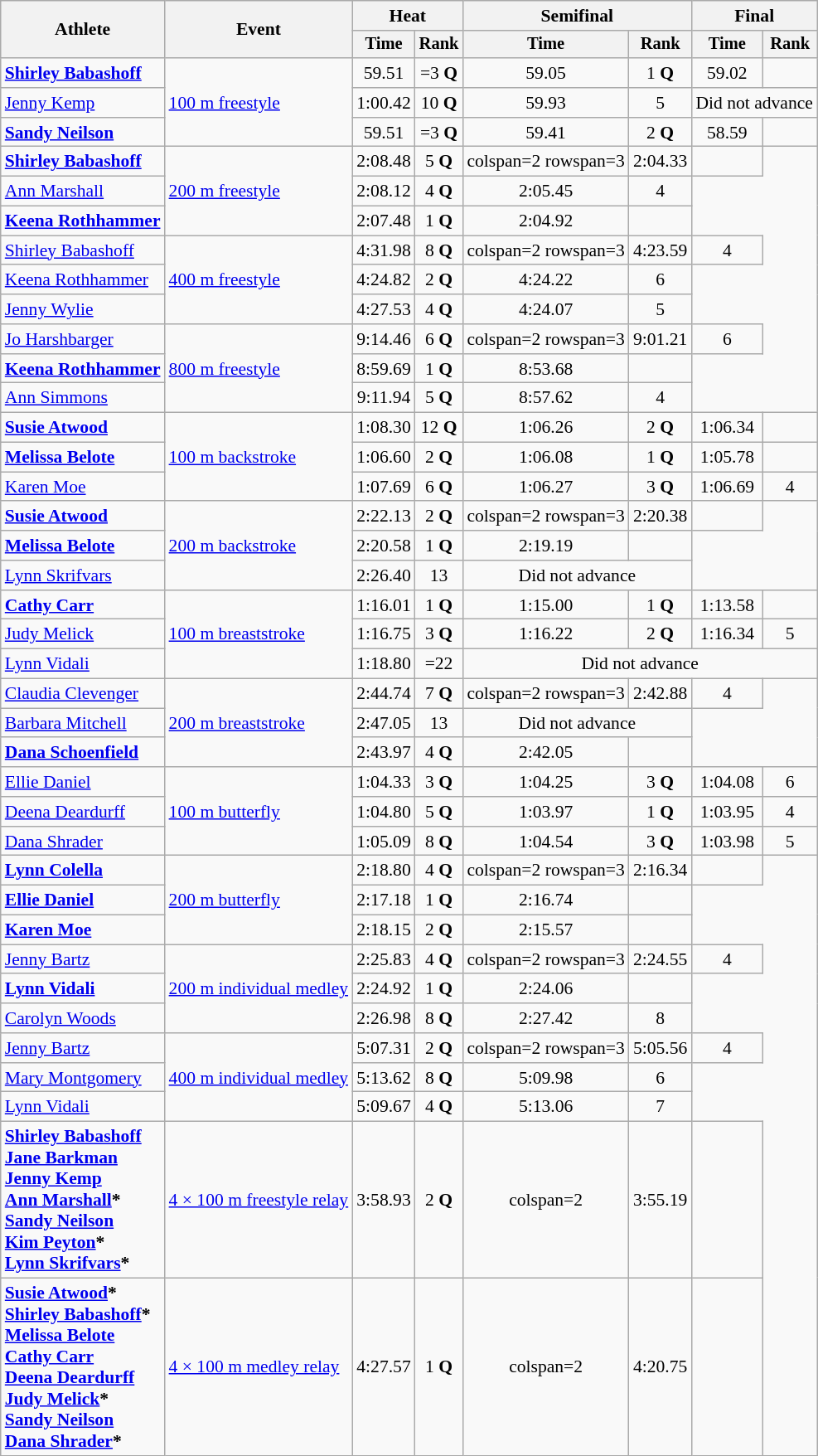<table class=wikitable style=font-size:90%;text-align:center>
<tr>
<th rowspan=2>Athlete</th>
<th rowspan=2>Event</th>
<th colspan=2>Heat</th>
<th colspan=2>Semifinal</th>
<th colspan=2>Final</th>
</tr>
<tr style=font-size:95%>
<th>Time</th>
<th>Rank</th>
<th>Time</th>
<th>Rank</th>
<th>Time</th>
<th>Rank</th>
</tr>
<tr>
<td align=left><strong><a href='#'>Shirley Babashoff</a></strong></td>
<td align=left rowspan=3><a href='#'>100 m freestyle</a></td>
<td>59.51</td>
<td>=3 <strong>Q</strong></td>
<td>59.05 </td>
<td>1 <strong>Q</strong></td>
<td>59.02</td>
<td></td>
</tr>
<tr>
<td align=left><a href='#'>Jenny Kemp</a></td>
<td>1:00.42</td>
<td>10 <strong>Q</strong></td>
<td>59.93</td>
<td>5</td>
<td colspan=2>Did not advance</td>
</tr>
<tr>
<td align=left><strong><a href='#'>Sandy Neilson</a></strong></td>
<td>59.51</td>
<td>=3 <strong>Q</strong></td>
<td>59.41</td>
<td>2 <strong>Q</strong></td>
<td>58.59 </td>
<td></td>
</tr>
<tr>
<td align=left><strong><a href='#'>Shirley Babashoff</a></strong></td>
<td align=left rowspan=3><a href='#'>200 m freestyle</a></td>
<td>2:08.48</td>
<td>5 <strong>Q</strong></td>
<td>colspan=2 rowspan=3 </td>
<td>2:04.33</td>
<td></td>
</tr>
<tr>
<td align=left><a href='#'>Ann Marshall</a></td>
<td>2:08.12 </td>
<td>4 <strong>Q</strong></td>
<td>2:05.45</td>
<td>4</td>
</tr>
<tr>
<td align=left><strong><a href='#'>Keena Rothhammer</a></strong></td>
<td>2:07.48 </td>
<td>1 <strong>Q</strong></td>
<td>2:04.92</td>
<td></td>
</tr>
<tr>
<td align=left><a href='#'>Shirley Babashoff</a></td>
<td align=left rowspan=3><a href='#'>400 m freestyle</a></td>
<td>4:31.98</td>
<td>8 <strong>Q</strong></td>
<td>colspan=2 rowspan=3 </td>
<td>4:23.59</td>
<td>4</td>
</tr>
<tr>
<td align=left><a href='#'>Keena Rothhammer</a></td>
<td>4:24.82</td>
<td>2 <strong>Q</strong></td>
<td>4:24.22</td>
<td>6</td>
</tr>
<tr>
<td align=left><a href='#'>Jenny Wylie</a></td>
<td>4:27.53 </td>
<td>4 <strong>Q</strong></td>
<td>4:24.07</td>
<td>5</td>
</tr>
<tr>
<td align=left><a href='#'>Jo Harshbarger</a></td>
<td align=left rowspan=3><a href='#'>800 m freestyle</a></td>
<td>9:14.46</td>
<td>6 <strong>Q</strong></td>
<td>colspan=2 rowspan=3 </td>
<td>9:01.21</td>
<td>6</td>
</tr>
<tr>
<td align=left><strong><a href='#'>Keena Rothhammer</a></strong></td>
<td>8:59.69</td>
<td>1 <strong>Q</strong></td>
<td>8:53.68 </td>
<td></td>
</tr>
<tr>
<td align=left><a href='#'>Ann Simmons</a></td>
<td>9:11.94</td>
<td>5 <strong>Q</strong></td>
<td>8:57.62</td>
<td>4</td>
</tr>
<tr>
<td align=left><strong><a href='#'>Susie Atwood</a></strong></td>
<td align=left rowspan=3><a href='#'>100 m backstroke</a></td>
<td>1:08.30</td>
<td>12 <strong>Q</strong></td>
<td>1:06.26</td>
<td>2 <strong>Q</strong></td>
<td>1:06.34</td>
<td></td>
</tr>
<tr>
<td align=left><strong><a href='#'>Melissa Belote</a></strong></td>
<td>1:06.60</td>
<td>2 <strong>Q</strong></td>
<td>1:06.08 </td>
<td>1 <strong>Q</strong></td>
<td>1:05.78 </td>
<td></td>
</tr>
<tr>
<td align=left><a href='#'>Karen Moe</a></td>
<td>1:07.69</td>
<td>6 <strong>Q</strong></td>
<td>1:06.27</td>
<td>3 <strong>Q</strong></td>
<td>1:06.69</td>
<td>4</td>
</tr>
<tr>
<td align=left><strong><a href='#'>Susie Atwood</a></strong></td>
<td align=left rowspan=3><a href='#'>200 m backstroke</a></td>
<td>2:22.13</td>
<td>2 <strong>Q</strong></td>
<td>colspan=2 rowspan=3 </td>
<td>2:20.38</td>
<td></td>
</tr>
<tr>
<td align=left><strong><a href='#'>Melissa Belote</a></strong></td>
<td>2:20.58</td>
<td>1 <strong>Q</strong></td>
<td>2:19.19 </td>
<td></td>
</tr>
<tr>
<td align=left><a href='#'>Lynn Skrifvars</a></td>
<td>2:26.40</td>
<td>13</td>
<td colspan=2>Did not advance</td>
</tr>
<tr>
<td align=left><strong><a href='#'>Cathy Carr</a></strong></td>
<td align=left rowspan=3><a href='#'>100 m breaststroke</a></td>
<td>1:16.01</td>
<td>1 <strong>Q</strong></td>
<td>1:15.00 </td>
<td>1 <strong>Q</strong></td>
<td>1:13.58 </td>
<td></td>
</tr>
<tr>
<td align=left><a href='#'>Judy Melick</a></td>
<td>1:16.75</td>
<td>3 <strong>Q</strong></td>
<td>1:16.22</td>
<td>2 <strong>Q</strong></td>
<td>1:16.34</td>
<td>5</td>
</tr>
<tr>
<td align=left><a href='#'>Lynn Vidali</a></td>
<td>1:18.80</td>
<td>=22</td>
<td colspan=4>Did not advance</td>
</tr>
<tr>
<td align=left><a href='#'>Claudia Clevenger</a></td>
<td align=left rowspan=3><a href='#'>200 m breaststroke</a></td>
<td>2:44.74</td>
<td>7 <strong>Q</strong></td>
<td>colspan=2 rowspan=3 </td>
<td>2:42.88</td>
<td>4</td>
</tr>
<tr>
<td align=left><a href='#'>Barbara Mitchell</a></td>
<td>2:47.05</td>
<td>13</td>
<td colspan=2>Did not advance</td>
</tr>
<tr>
<td align=left><strong><a href='#'>Dana Schoenfield</a></strong></td>
<td>2:43.97</td>
<td>4 <strong>Q</strong></td>
<td>2:42.05</td>
<td></td>
</tr>
<tr>
<td align=left><a href='#'>Ellie Daniel</a></td>
<td align=left rowspan=3><a href='#'>100 m butterfly</a></td>
<td>1:04.33</td>
<td>3 <strong>Q</strong></td>
<td>1:04.25</td>
<td>3 <strong>Q</strong></td>
<td>1:04.08</td>
<td>6</td>
</tr>
<tr>
<td align=left><a href='#'>Deena Deardurff</a></td>
<td>1:04.80</td>
<td>5 <strong>Q</strong></td>
<td>1:03.97</td>
<td>1 <strong>Q</strong></td>
<td>1:03.95</td>
<td>4</td>
</tr>
<tr>
<td align=left><a href='#'>Dana Shrader</a></td>
<td>1:05.09</td>
<td>8 <strong>Q</strong></td>
<td>1:04.54</td>
<td>3 <strong>Q</strong></td>
<td>1:03.98</td>
<td>5</td>
</tr>
<tr>
<td align=left><strong><a href='#'>Lynn Colella</a></strong></td>
<td align=left rowspan=3><a href='#'>200 m butterfly</a></td>
<td>2:18.80</td>
<td>4 <strong>Q</strong></td>
<td>colspan=2 rowspan=3 </td>
<td>2:16.34</td>
<td></td>
</tr>
<tr>
<td align=left><strong><a href='#'>Ellie Daniel</a></strong></td>
<td>2:17.18 </td>
<td>1 <strong>Q</strong></td>
<td>2:16.74</td>
<td></td>
</tr>
<tr>
<td align=left><strong><a href='#'>Karen Moe</a></strong></td>
<td>2:18.15</td>
<td>2 <strong>Q</strong></td>
<td>2:15.57 </td>
<td></td>
</tr>
<tr>
<td align=left><a href='#'>Jenny Bartz</a></td>
<td align=left rowspan=3><a href='#'>200 m individual medley</a></td>
<td>2:25.83</td>
<td>4 <strong>Q</strong></td>
<td>colspan=2 rowspan=3 </td>
<td>2:24.55</td>
<td>4</td>
</tr>
<tr>
<td align=left><strong><a href='#'>Lynn Vidali</a></strong></td>
<td>2:24.92</td>
<td>1 <strong>Q</strong></td>
<td>2:24.06</td>
<td></td>
</tr>
<tr>
<td align=left><a href='#'>Carolyn Woods</a></td>
<td>2:26.98</td>
<td>8 <strong>Q</strong></td>
<td>2:27.42</td>
<td>8</td>
</tr>
<tr>
<td align=left><a href='#'>Jenny Bartz</a></td>
<td align=left rowspan=3><a href='#'>400 m individual medley</a></td>
<td>5:07.31</td>
<td>2 <strong>Q</strong></td>
<td>colspan=2 rowspan=3 </td>
<td>5:05.56</td>
<td>4</td>
</tr>
<tr>
<td align=left><a href='#'>Mary Montgomery</a></td>
<td>5:13.62</td>
<td>8 <strong>Q</strong></td>
<td>5:09.98</td>
<td>6</td>
</tr>
<tr>
<td align=left><a href='#'>Lynn Vidali</a></td>
<td>5:09.67</td>
<td>4 <strong>Q</strong></td>
<td>5:13.06</td>
<td>7</td>
</tr>
<tr>
<td align=left><strong><a href='#'>Shirley Babashoff</a><br><a href='#'>Jane Barkman</a><br><a href='#'>Jenny Kemp</a><br><a href='#'>Ann Marshall</a>*<br><a href='#'>Sandy Neilson</a><br><a href='#'>Kim Peyton</a>*<br><a href='#'>Lynn Skrifvars</a>*</strong></td>
<td align=left><a href='#'>4 × 100 m freestyle relay</a></td>
<td>3:58.93</td>
<td>2 <strong>Q</strong></td>
<td>colspan=2 </td>
<td>3:55.19 </td>
<td></td>
</tr>
<tr>
<td align=left><strong><a href='#'>Susie Atwood</a>*<br><a href='#'>Shirley Babashoff</a>*<br><a href='#'>Melissa Belote</a><br><a href='#'>Cathy Carr</a><br><a href='#'>Deena Deardurff</a><br><a href='#'>Judy Melick</a>*<br><a href='#'>Sandy Neilson</a><br><a href='#'>Dana Shrader</a>*</strong></td>
<td align=left><a href='#'>4 × 100 m medley relay</a></td>
<td>4:27.57</td>
<td>1 <strong>Q</strong></td>
<td>colspan=2 </td>
<td>4:20.75 </td>
<td></td>
</tr>
</table>
